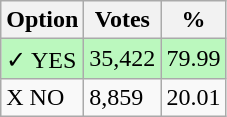<table class="wikitable">
<tr>
<th>Option</th>
<th>Votes</th>
<th>%</th>
</tr>
<tr>
<td style=background:#bbf8be>✓ YES</td>
<td style=background:#bbf8be>35,422</td>
<td style=background:#bbf8be>79.99</td>
</tr>
<tr>
<td>X NO</td>
<td>8,859</td>
<td>20.01</td>
</tr>
</table>
